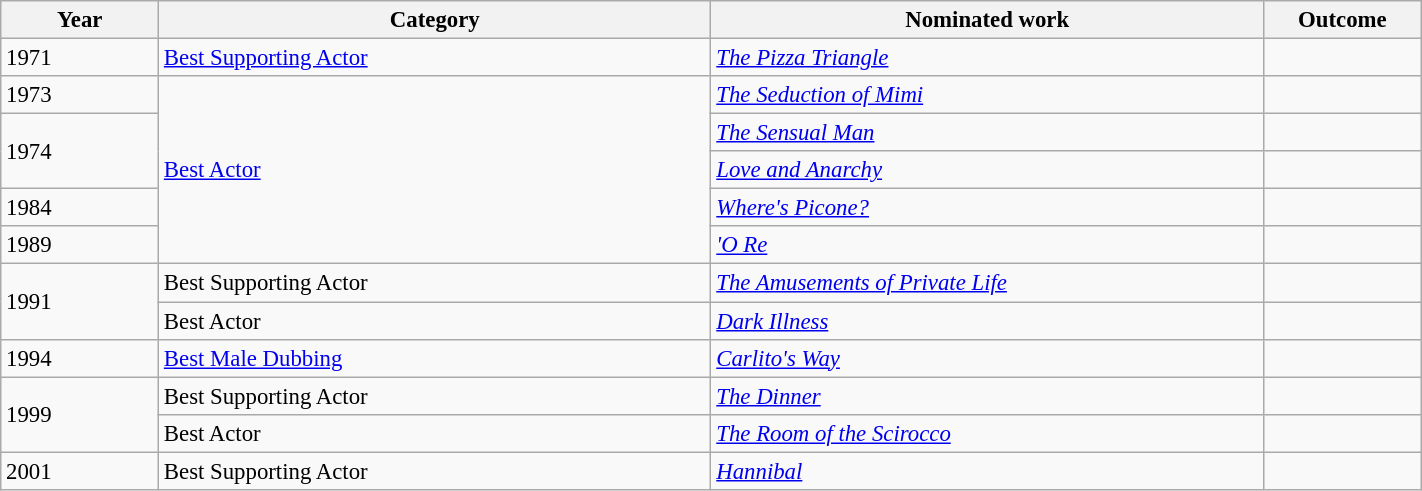<table class="wikitable" width="75%" cellpadding="4" style="font-size: 95%">
<tr>
<th width="10%">Year</th>
<th width="35%">Category</th>
<th width="35%">Nominated work</th>
<th width="10%">Outcome</th>
</tr>
<tr>
<td>1971</td>
<td><a href='#'>Best Supporting Actor</a></td>
<td><em><a href='#'>The Pizza Triangle</a></em></td>
<td></td>
</tr>
<tr>
<td>1973</td>
<td rowspan="5"><a href='#'>Best Actor</a></td>
<td><em><a href='#'>The Seduction of Mimi</a></em></td>
<td></td>
</tr>
<tr>
<td rowspan="2">1974</td>
<td><em><a href='#'>The Sensual Man</a></em></td>
<td></td>
</tr>
<tr>
<td><em><a href='#'>Love and Anarchy</a></em></td>
<td></td>
</tr>
<tr>
<td>1984</td>
<td><em><a href='#'>Where's Picone?</a></em></td>
<td></td>
</tr>
<tr>
<td>1989</td>
<td><em><a href='#'>'O Re</a></em></td>
<td></td>
</tr>
<tr>
<td rowspan="2">1991</td>
<td>Best Supporting Actor</td>
<td><em><a href='#'>The Amusements of Private Life</a></em></td>
<td></td>
</tr>
<tr>
<td>Best Actor</td>
<td><em><a href='#'>Dark Illness</a></em></td>
<td></td>
</tr>
<tr>
<td>1994</td>
<td><a href='#'>Best Male Dubbing</a></td>
<td><em><a href='#'>Carlito's Way</a></em> </td>
<td></td>
</tr>
<tr>
<td rowspan="2">1999</td>
<td>Best Supporting Actor</td>
<td><a href='#'><em>The Dinner</em></a></td>
<td></td>
</tr>
<tr>
<td>Best Actor</td>
<td><em><a href='#'>The Room of the Scirocco</a></em></td>
<td></td>
</tr>
<tr>
<td>2001</td>
<td>Best Supporting Actor</td>
<td><a href='#'><em>Hannibal</em></a></td>
<td></td>
</tr>
</table>
